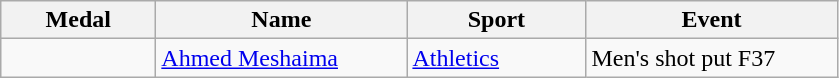<table class="wikitable">
<tr>
<th style="width:6em">Medal</th>
<th style="width:10em">Name</th>
<th style="width:7em">Sport</th>
<th style="width:10em">Event</th>
</tr>
<tr>
<td></td>
<td><a href='#'>Ahmed Meshaima</a></td>
<td><a href='#'>Athletics</a></td>
<td>Men's shot put F37</td>
</tr>
</table>
